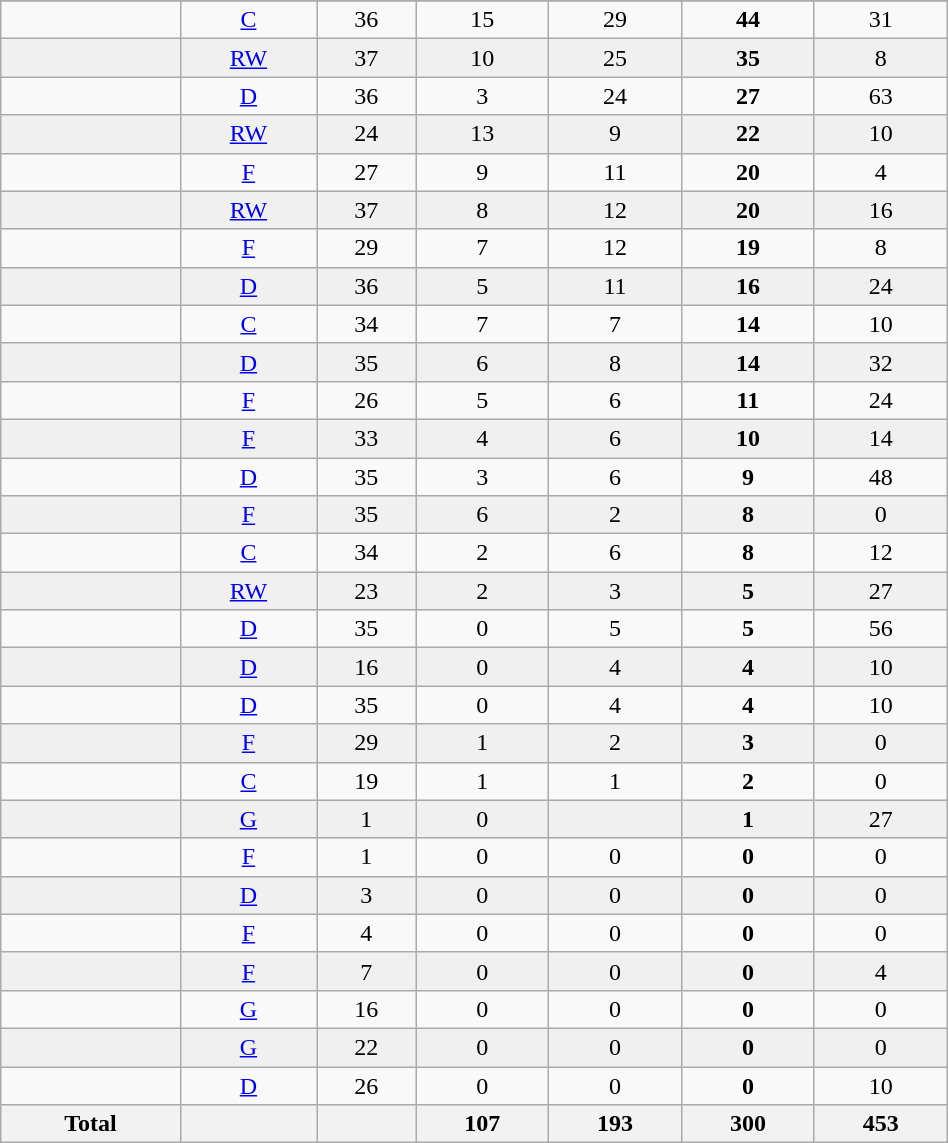<table class="wikitable sortable" width ="50%">
<tr align="center">
</tr>
<tr align="center" bgcolor="">
<td></td>
<td><a href='#'>C</a></td>
<td>36</td>
<td>15</td>
<td>29</td>
<td><strong>44</strong></td>
<td>31</td>
</tr>
<tr align="center" bgcolor="f0f0f0">
<td></td>
<td><a href='#'>RW</a></td>
<td>37</td>
<td>10</td>
<td>25</td>
<td><strong>35</strong></td>
<td>8</td>
</tr>
<tr align="center" bgcolor="">
<td></td>
<td><a href='#'>D</a></td>
<td>36</td>
<td>3</td>
<td>24</td>
<td><strong>27</strong></td>
<td>63</td>
</tr>
<tr align="center" bgcolor="f0f0f0">
<td></td>
<td><a href='#'>RW</a></td>
<td>24</td>
<td>13</td>
<td>9</td>
<td><strong>22</strong></td>
<td>10</td>
</tr>
<tr align="center" bgcolor="">
<td></td>
<td><a href='#'>F</a></td>
<td>27</td>
<td>9</td>
<td>11</td>
<td><strong>20</strong></td>
<td>4</td>
</tr>
<tr align="center" bgcolor="f0f0f0">
<td></td>
<td><a href='#'>RW</a></td>
<td>37</td>
<td>8</td>
<td>12</td>
<td><strong>20</strong></td>
<td>16</td>
</tr>
<tr align="center" bgcolor="">
<td></td>
<td><a href='#'>F</a></td>
<td>29</td>
<td>7</td>
<td>12</td>
<td><strong>19</strong></td>
<td>8</td>
</tr>
<tr align="center" bgcolor="f0f0f0">
<td></td>
<td><a href='#'>D</a></td>
<td>36</td>
<td>5</td>
<td>11</td>
<td><strong>16</strong></td>
<td>24</td>
</tr>
<tr align="center" bgcolor="">
<td></td>
<td><a href='#'>C</a></td>
<td>34</td>
<td>7</td>
<td>7</td>
<td><strong>14</strong></td>
<td>10</td>
</tr>
<tr align="center" bgcolor="f0f0f0">
<td></td>
<td><a href='#'>D</a></td>
<td>35</td>
<td>6</td>
<td>8</td>
<td><strong>14</strong></td>
<td>32</td>
</tr>
<tr align="center" bgcolor="">
<td></td>
<td><a href='#'>F</a></td>
<td>26</td>
<td>5</td>
<td>6</td>
<td><strong>11</strong></td>
<td>24</td>
</tr>
<tr align="center" bgcolor="f0f0f0">
<td></td>
<td><a href='#'>F</a></td>
<td>33</td>
<td>4</td>
<td>6</td>
<td><strong>10</strong></td>
<td>14</td>
</tr>
<tr align="center" bgcolor="">
<td></td>
<td><a href='#'>D</a></td>
<td>35</td>
<td>3</td>
<td>6</td>
<td><strong>9</strong></td>
<td>48</td>
</tr>
<tr align="center" bgcolor="f0f0f0">
<td></td>
<td><a href='#'>F</a></td>
<td>35</td>
<td>6</td>
<td>2</td>
<td><strong>8</strong></td>
<td>0</td>
</tr>
<tr align="center" bgcolor="">
<td></td>
<td><a href='#'>C</a></td>
<td>34</td>
<td>2</td>
<td>6</td>
<td><strong>8</strong></td>
<td>12</td>
</tr>
<tr align="center" bgcolor="f0f0f0">
<td></td>
<td><a href='#'>RW</a></td>
<td>23</td>
<td>2</td>
<td>3</td>
<td><strong>5</strong></td>
<td>27</td>
</tr>
<tr align="center" bgcolor="">
<td></td>
<td><a href='#'>D</a></td>
<td>35</td>
<td>0</td>
<td>5</td>
<td><strong>5</strong></td>
<td>56</td>
</tr>
<tr align="center" bgcolor="f0f0f0">
<td></td>
<td><a href='#'>D</a></td>
<td>16</td>
<td>0</td>
<td>4</td>
<td><strong>4</strong></td>
<td>10</td>
</tr>
<tr align="center" bgcolor="">
<td></td>
<td><a href='#'>D</a></td>
<td>35</td>
<td>0</td>
<td>4</td>
<td><strong>4</strong></td>
<td>10</td>
</tr>
<tr align="center" bgcolor="f0f0f0">
<td></td>
<td><a href='#'>F</a></td>
<td>29</td>
<td>1</td>
<td>2</td>
<td><strong>3</strong></td>
<td>0</td>
</tr>
<tr align="center" bgcolor="">
<td></td>
<td><a href='#'>C</a></td>
<td>19</td>
<td>1</td>
<td>1</td>
<td><strong>2</strong></td>
<td>0</td>
</tr>
<tr align="center" bgcolor="f0f0f0">
<td></td>
<td><a href='#'>G</a></td>
<td>1</td>
<td>0</td>
<td></td>
<td><strong>1</strong></td>
<td>27</td>
</tr>
<tr align="center" bgcolor="">
<td></td>
<td><a href='#'>F</a></td>
<td>1</td>
<td>0</td>
<td>0</td>
<td><strong>0</strong></td>
<td>0</td>
</tr>
<tr align="center" bgcolor="f0f0f0">
<td></td>
<td><a href='#'>D</a></td>
<td>3</td>
<td>0</td>
<td>0</td>
<td><strong>0</strong></td>
<td>0</td>
</tr>
<tr align="center" bgcolor="">
<td></td>
<td><a href='#'>F</a></td>
<td>4</td>
<td>0</td>
<td>0</td>
<td><strong>0</strong></td>
<td>0</td>
</tr>
<tr align="center" bgcolor="f0f0f0">
<td></td>
<td><a href='#'>F</a></td>
<td>7</td>
<td>0</td>
<td>0</td>
<td><strong>0</strong></td>
<td>4</td>
</tr>
<tr align="center" bgcolor="">
<td></td>
<td><a href='#'>G</a></td>
<td>16</td>
<td>0</td>
<td>0</td>
<td><strong>0</strong></td>
<td>0</td>
</tr>
<tr align="center" bgcolor="f0f0f0">
<td></td>
<td><a href='#'>G</a></td>
<td>22</td>
<td>0</td>
<td>0</td>
<td><strong>0</strong></td>
<td>0</td>
</tr>
<tr align="center" bgcolor="">
<td></td>
<td><a href='#'>D</a></td>
<td>26</td>
<td>0</td>
<td>0</td>
<td><strong>0</strong></td>
<td>10</td>
</tr>
<tr>
<th>Total</th>
<th></th>
<th></th>
<th>107</th>
<th>193</th>
<th>300</th>
<th>453</th>
</tr>
</table>
